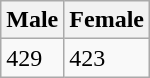<table class="wikitable">
<tr>
<th>Male</th>
<th>Female</th>
</tr>
<tr>
<td>429</td>
<td>423</td>
</tr>
</table>
